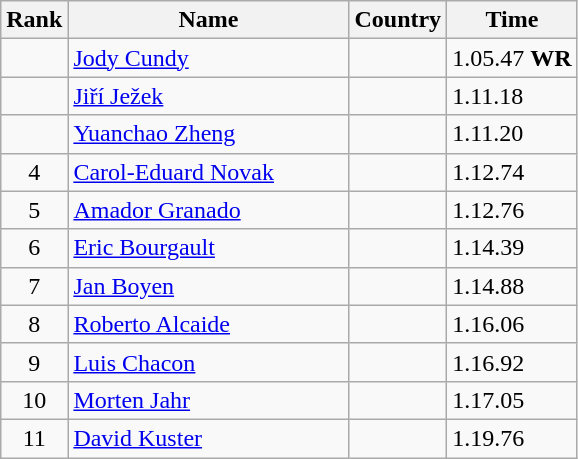<table class="wikitable sortable">
<tr>
<th width=20>Rank</th>
<th width=180>Name</th>
<th>Country</th>
<th>Time</th>
</tr>
<tr>
<td align=center></td>
<td><a href='#'>Jody Cundy</a></td>
<td></td>
<td>1.05.47 <strong>WR</strong></td>
</tr>
<tr>
<td align=center></td>
<td><a href='#'>Jiří Ježek</a></td>
<td></td>
<td>1.11.18</td>
</tr>
<tr>
<td align=center></td>
<td><a href='#'>Yuanchao Zheng</a></td>
<td></td>
<td>1.11.20</td>
</tr>
<tr>
<td align=center>4</td>
<td><a href='#'>Carol-Eduard Novak</a></td>
<td></td>
<td>1.12.74</td>
</tr>
<tr>
<td align=center>5</td>
<td><a href='#'>Amador Granado</a></td>
<td></td>
<td>1.12.76</td>
</tr>
<tr>
<td align=center>6</td>
<td><a href='#'>Eric Bourgault</a></td>
<td></td>
<td>1.14.39</td>
</tr>
<tr>
<td align=center>7</td>
<td><a href='#'>Jan Boyen</a></td>
<td></td>
<td>1.14.88</td>
</tr>
<tr>
<td align=center>8</td>
<td><a href='#'>Roberto Alcaide</a></td>
<td></td>
<td>1.16.06</td>
</tr>
<tr>
<td align=center>9</td>
<td><a href='#'>Luis Chacon</a></td>
<td></td>
<td>1.16.92</td>
</tr>
<tr>
<td align=center>10</td>
<td><a href='#'>Morten Jahr</a></td>
<td></td>
<td>1.17.05</td>
</tr>
<tr>
<td align=center>11</td>
<td><a href='#'>David Kuster</a></td>
<td></td>
<td>1.19.76</td>
</tr>
</table>
